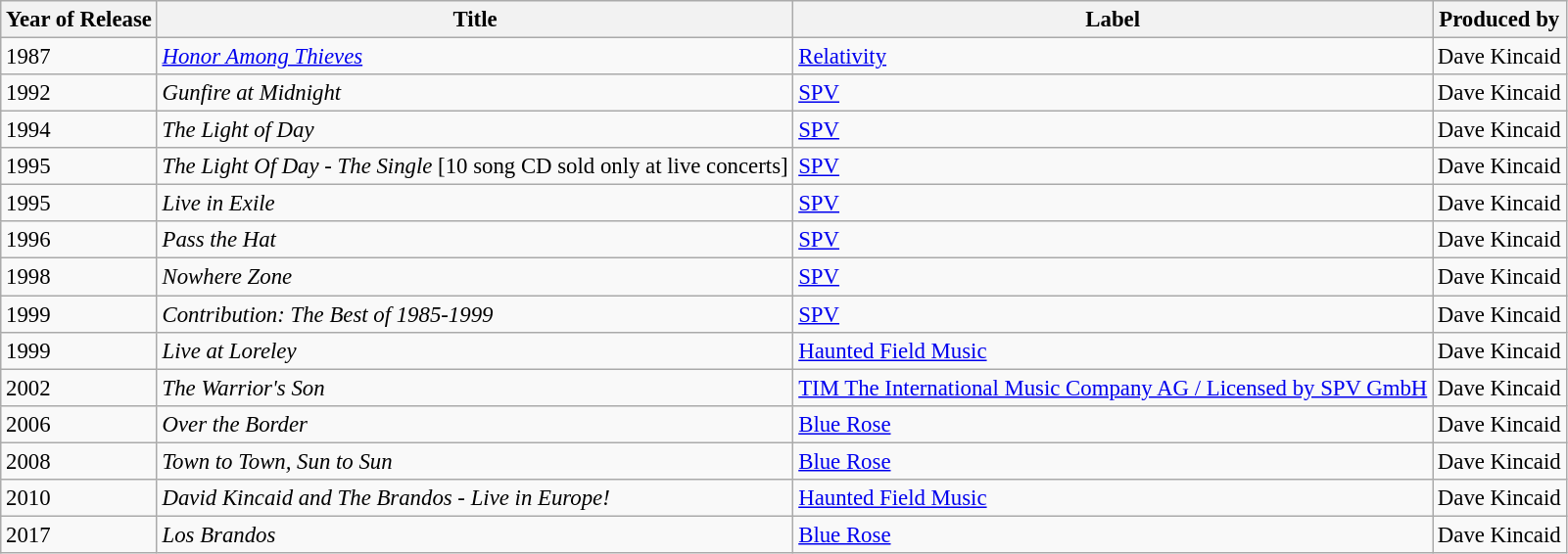<table class="wikitable" style="font-size:95%;">
<tr>
<th>Year of Release</th>
<th>Title</th>
<th>Label</th>
<th>Produced by</th>
</tr>
<tr>
<td>1987</td>
<td><em><a href='#'>Honor Among Thieves</a></em></td>
<td><a href='#'>Relativity</a></td>
<td>Dave Kincaid</td>
</tr>
<tr>
<td>1992</td>
<td><em>Gunfire at Midnight</em></td>
<td><a href='#'>SPV</a></td>
<td>Dave Kincaid</td>
</tr>
<tr>
<td>1994</td>
<td><em>The Light of Day</em></td>
<td><a href='#'>SPV</a></td>
<td>Dave Kincaid</td>
</tr>
<tr>
<td>1995</td>
<td><em>The Light Of Day - The Single</em> [10 song CD sold only at live concerts]</td>
<td><a href='#'>SPV</a></td>
<td>Dave Kincaid</td>
</tr>
<tr>
<td>1995</td>
<td><em>Live in Exile</em></td>
<td><a href='#'>SPV</a></td>
<td>Dave Kincaid</td>
</tr>
<tr>
<td>1996</td>
<td><em>Pass the Hat</em></td>
<td><a href='#'>SPV</a></td>
<td>Dave Kincaid</td>
</tr>
<tr>
<td>1998</td>
<td><em>Nowhere Zone</em></td>
<td><a href='#'>SPV</a></td>
<td>Dave Kincaid</td>
</tr>
<tr>
<td>1999</td>
<td><em>Contribution: The Best of 1985-1999</em></td>
<td><a href='#'>SPV</a></td>
<td>Dave Kincaid</td>
</tr>
<tr>
<td>1999</td>
<td><em>Live at Loreley</em></td>
<td><a href='#'>Haunted Field Music</a></td>
<td>Dave Kincaid</td>
</tr>
<tr>
<td>2002</td>
<td><em>The Warrior's Son</em></td>
<td><a href='#'>TIM The International Music Company AG / Licensed by SPV GmbH</a></td>
<td>Dave Kincaid</td>
</tr>
<tr>
<td>2006</td>
<td><em>Over the Border</em></td>
<td><a href='#'>Blue Rose</a></td>
<td>Dave Kincaid</td>
</tr>
<tr>
<td>2008</td>
<td><em>Town to Town, Sun to Sun</em></td>
<td><a href='#'>Blue Rose</a></td>
<td>Dave Kincaid</td>
</tr>
<tr>
<td>2010</td>
<td><em>David Kincaid and The Brandos - Live in Europe!</em></td>
<td><a href='#'>Haunted Field Music</a></td>
<td>Dave Kincaid</td>
</tr>
<tr>
<td>2017</td>
<td><em>Los Brandos</em></td>
<td><a href='#'>Blue Rose</a></td>
<td>Dave Kincaid</td>
</tr>
</table>
